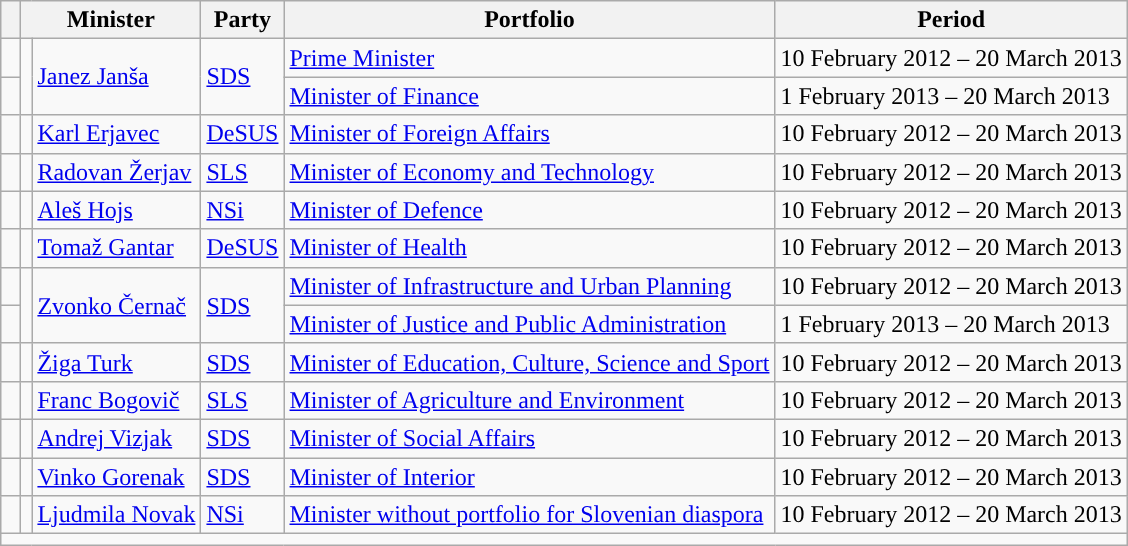<table class="wikitable">
<tr>
<th colspan="1" width=6px></th>
<th colspan="2">Minister</th>
<th>Party</th>
<th>Portfolio</th>
<th>Period</th>
</tr>
<tr>
<td style="background-color: "></td>
<td rowspan="2"></td>
<td rowspan="2"><a href='#'>Janez Janša</a></td>
<td rowspan="2"><a href='#'>SDS</a></td>
<td><a href='#'>Prime Minister</a></td>
<td>10 February 2012 – 20 March 2013</td>
</tr>
<tr>
<td style="background-color: "></td>
<td><a href='#'>Minister of Finance</a></td>
<td>1 February 2013 – 20 March 2013</td>
</tr>
<tr>
<td style="background-color: "></td>
<td></td>
<td><a href='#'>Karl Erjavec</a></td>
<td><a href='#'>DeSUS</a></td>
<td><a href='#'>Minister of Foreign Affairs</a></td>
<td>10 February 2012 – 20 March 2013</td>
</tr>
<tr>
<td style="background-color: "></td>
<td></td>
<td><a href='#'>Radovan Žerjav</a></td>
<td><a href='#'>SLS</a></td>
<td><a href='#'>Minister of Economy and Technology</a></td>
<td>10 February 2012 – 20 March 2013</td>
</tr>
<tr>
<td style="background-color: "></td>
<td></td>
<td><a href='#'>Aleš Hojs</a></td>
<td><a href='#'>NSi</a></td>
<td><a href='#'>Minister of Defence</a></td>
<td>10 February 2012 – 20 March 2013</td>
</tr>
<tr>
<td style="background-color: "></td>
<td></td>
<td><a href='#'>Tomaž Gantar</a></td>
<td><a href='#'>DeSUS</a></td>
<td><a href='#'>Minister of Health</a></td>
<td>10 February 2012 – 20 March 2013</td>
</tr>
<tr>
<td style="background-color: "></td>
<td rowspan="2"></td>
<td rowspan="2"><a href='#'>Zvonko Černač</a></td>
<td rowspan="2"><a href='#'>SDS</a></td>
<td><a href='#'>Minister of Infrastructure and Urban Planning</a></td>
<td>10 February 2012 – 20 March 2013</td>
</tr>
<tr>
<td style="background-color: "></td>
<td><a href='#'>Minister of Justice and Public Administration</a></td>
<td>1 February 2013 – 20 March 2013</td>
</tr>
<tr>
<td style="background-color: "></td>
<td></td>
<td><a href='#'>Žiga Turk</a></td>
<td><a href='#'>SDS</a></td>
<td><a href='#'>Minister of Education, Culture, Science and Sport</a></td>
<td>10 February 2012 – 20 March 2013</td>
</tr>
<tr>
<td style="background-color: "></td>
<td></td>
<td><a href='#'>Franc Bogovič</a></td>
<td><a href='#'>SLS</a></td>
<td><a href='#'>Minister of Agriculture and Environment</a></td>
<td>10 February 2012 – 20 March 2013</td>
</tr>
<tr>
<td style="background-color: "></td>
<td></td>
<td><a href='#'>Andrej Vizjak</a></td>
<td><a href='#'>SDS</a></td>
<td><a href='#'>Minister of Social Affairs</a></td>
<td>10 February 2012 – 20 March 2013</td>
</tr>
<tr>
<td style="background-color: "></td>
<td></td>
<td><a href='#'>Vinko Gorenak</a></td>
<td><a href='#'>SDS</a></td>
<td><a href='#'>Minister of Interior</a></td>
<td>10 February 2012 – 20 March 2013</td>
</tr>
<tr>
<td style="background-color: "></td>
<td></td>
<td><a href='#'>Ljudmila Novak</a></td>
<td><a href='#'>NSi</a></td>
<td><a href='#'>Minister without portfolio for Slovenian diaspora</a></td>
<td>10 February 2012 – 20 March 2013</td>
</tr>
<tr>
<td colspan=6></td>
</tr>
</table>
